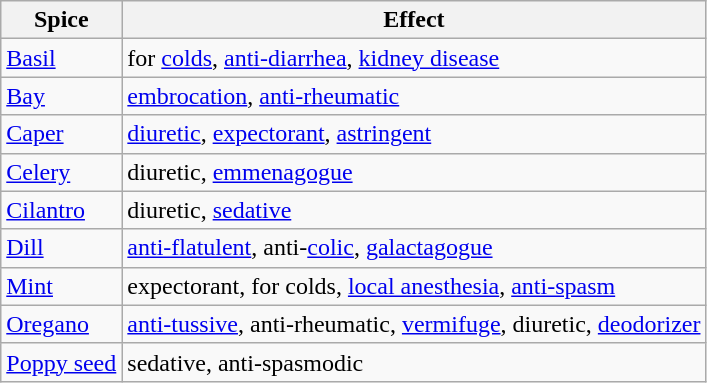<table class="wikitable">
<tr>
<th>Spice</th>
<th>Effect</th>
</tr>
<tr>
<td><a href='#'>Basil</a></td>
<td>for <a href='#'>colds</a>, <a href='#'>anti-diarrhea</a>, <a href='#'>kidney disease</a></td>
</tr>
<tr>
<td><a href='#'>Bay</a></td>
<td><a href='#'>embrocation</a>, <a href='#'>anti-rheumatic</a></td>
</tr>
<tr>
<td><a href='#'>Caper</a></td>
<td><a href='#'>diuretic</a>, <a href='#'>expectorant</a>, <a href='#'>astringent</a></td>
</tr>
<tr>
<td><a href='#'>Celery</a></td>
<td>diuretic, <a href='#'>emmenagogue</a></td>
</tr>
<tr>
<td><a href='#'>Cilantro</a></td>
<td>diuretic, <a href='#'>sedative</a></td>
</tr>
<tr>
<td><a href='#'>Dill</a></td>
<td><a href='#'>anti-flatulent</a>, anti-<a href='#'>colic</a>, <a href='#'>galactagogue</a></td>
</tr>
<tr>
<td><a href='#'>Mint</a></td>
<td>expectorant, for colds, <a href='#'>local anesthesia</a>, <a href='#'>anti-spasm</a></td>
</tr>
<tr>
<td><a href='#'>Oregano</a></td>
<td><a href='#'>anti-tussive</a>, anti-rheumatic, <a href='#'>vermifuge</a>, diuretic, <a href='#'>deodorizer</a></td>
</tr>
<tr>
<td><a href='#'>Poppy seed</a></td>
<td>sedative, anti-spasmodic</td>
</tr>
</table>
